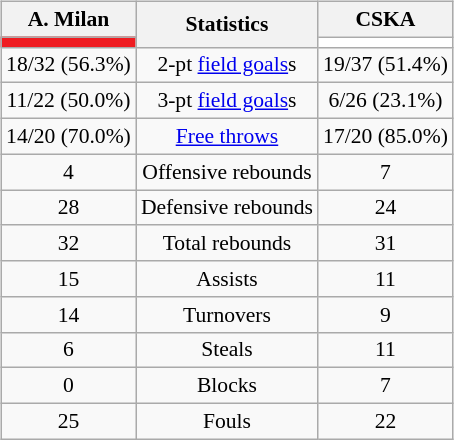<table style="width:100%;">
<tr>
<td valign=top align=right width=33%><br>













</td>
<td style="vertical-align:top; align:center; width:33%;"><br><table style="width:100%;">
<tr>
<td style="width=50%;"></td>
<td></td>
<td style="width=50%;"></td>
</tr>
</table>
<table class="wikitable" style="font-size:90%; text-align:center; margin:auto;" align=center>
<tr>
<th>A. Milan</th>
<th rowspan=2>Statistics</th>
<th>CSKA</th>
</tr>
<tr>
<td style="background:#EF1C21;"></td>
<td style="background:#FFFFFF;"></td>
</tr>
<tr>
<td>18/32 (56.3%)</td>
<td>2-pt <a href='#'>field goals</a>s</td>
<td>19/37 (51.4%)</td>
</tr>
<tr>
<td>11/22 (50.0%)</td>
<td>3-pt <a href='#'>field goals</a>s</td>
<td>6/26 (23.1%)</td>
</tr>
<tr>
<td>14/20 (70.0%)</td>
<td><a href='#'>Free throws</a></td>
<td>17/20 (85.0%)</td>
</tr>
<tr>
<td>4</td>
<td>Offensive rebounds</td>
<td>7</td>
</tr>
<tr>
<td>28</td>
<td>Defensive rebounds</td>
<td>24</td>
</tr>
<tr>
<td>32</td>
<td>Total rebounds</td>
<td>31</td>
</tr>
<tr>
<td>15</td>
<td>Assists</td>
<td>11</td>
</tr>
<tr>
<td>14</td>
<td>Turnovers</td>
<td>9</td>
</tr>
<tr>
<td>6</td>
<td>Steals</td>
<td>11</td>
</tr>
<tr>
<td>0</td>
<td>Blocks</td>
<td>7</td>
</tr>
<tr>
<td>25</td>
<td>Fouls</td>
<td>22</td>
</tr>
</table>
</td>
<td style="vertical-align:top; align:left; width:33%;"><br>













</td>
</tr>
</table>
